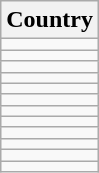<table class="wikitable sortable">
<tr>
<th width=100%>Country</th>
</tr>
<tr>
<td></td>
</tr>
<tr>
<td></td>
</tr>
<tr>
<td></td>
</tr>
<tr>
<td></td>
</tr>
<tr>
<td></td>
</tr>
<tr>
<td></td>
</tr>
<tr>
<td></td>
</tr>
<tr>
<td></td>
</tr>
<tr>
<td></td>
</tr>
<tr>
<td></td>
</tr>
<tr>
<td></td>
</tr>
<tr>
<td></td>
</tr>
</table>
